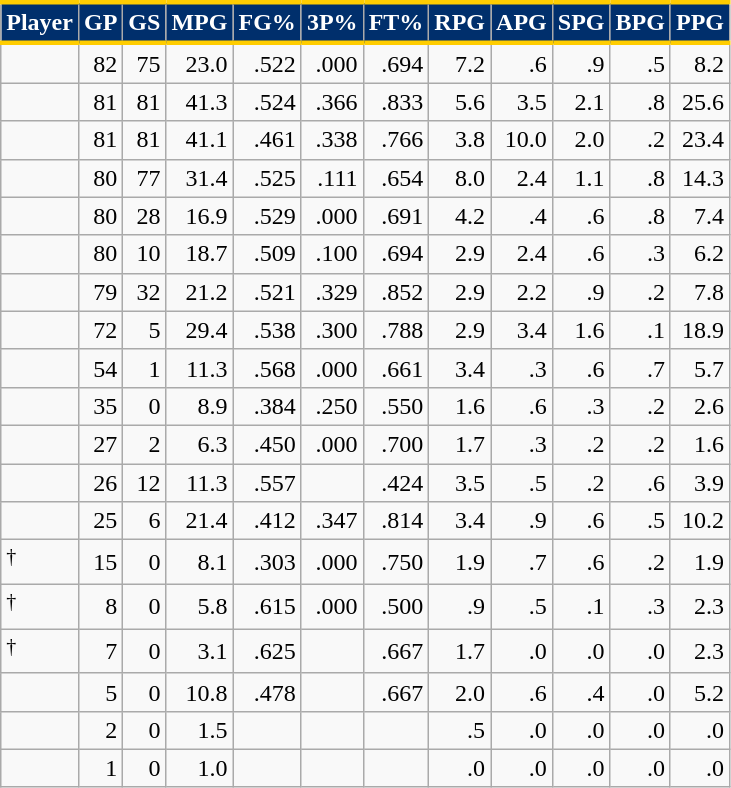<table class="wikitable sortable" style="text-align:right;">
<tr>
<th style="background:#002F6C; color:#FFFFFF; border-top:#FFCD00 3px solid; border-bottom:#FFCD00 3px solid;">Player</th>
<th style="background:#002F6C; color:#FFFFFF; border-top:#FFCD00 3px solid; border-bottom:#FFCD00 3px solid;">GP</th>
<th style="background:#002F6C; color:#FFFFFF; border-top:#FFCD00 3px solid; border-bottom:#FFCD00 3px solid;">GS</th>
<th style="background:#002F6C; color:#FFFFFF; border-top:#FFCD00 3px solid; border-bottom:#FFCD00 3px solid;">MPG</th>
<th style="background:#002F6C; color:#FFFFFF; border-top:#FFCD00 3px solid; border-bottom:#FFCD00 3px solid;">FG%</th>
<th style="background:#002F6C; color:#FFFFFF; border-top:#FFCD00 3px solid; border-bottom:#FFCD00 3px solid;">3P%</th>
<th style="background:#002F6C; color:#FFFFFF; border-top:#FFCD00 3px solid; border-bottom:#FFCD00 3px solid;">FT%</th>
<th style="background:#002F6C; color:#FFFFFF; border-top:#FFCD00 3px solid; border-bottom:#FFCD00 3px solid;">RPG</th>
<th style="background:#002F6C; color:#FFFFFF; border-top:#FFCD00 3px solid; border-bottom:#FFCD00 3px solid;">APG</th>
<th style="background:#002F6C; color:#FFFFFF; border-top:#FFCD00 3px solid; border-bottom:#FFCD00 3px solid;">SPG</th>
<th style="background:#002F6C; color:#FFFFFF; border-top:#FFCD00 3px solid; border-bottom:#FFCD00 3px solid;">BPG</th>
<th style="background:#002F6C; color:#FFFFFF; border-top:#FFCD00 3px solid; border-bottom:#FFCD00 3px solid;">PPG</th>
</tr>
<tr>
<td style="text-align:left;"></td>
<td>82</td>
<td>75</td>
<td>23.0</td>
<td>.522</td>
<td>.000</td>
<td>.694</td>
<td>7.2</td>
<td>.6</td>
<td>.9</td>
<td>.5</td>
<td>8.2</td>
</tr>
<tr>
<td style="text-align:left;"></td>
<td>81</td>
<td>81</td>
<td>41.3</td>
<td>.524</td>
<td>.366</td>
<td>.833</td>
<td>5.6</td>
<td>3.5</td>
<td>2.1</td>
<td>.8</td>
<td>25.6</td>
</tr>
<tr>
<td style="text-align:left;"></td>
<td>81</td>
<td>81</td>
<td>41.1</td>
<td>.461</td>
<td>.338</td>
<td>.766</td>
<td>3.8</td>
<td>10.0</td>
<td>2.0</td>
<td>.2</td>
<td>23.4</td>
</tr>
<tr>
<td style="text-align:left;"></td>
<td>80</td>
<td>77</td>
<td>31.4</td>
<td>.525</td>
<td>.111</td>
<td>.654</td>
<td>8.0</td>
<td>2.4</td>
<td>1.1</td>
<td>.8</td>
<td>14.3</td>
</tr>
<tr>
<td style="text-align:left;"></td>
<td>80</td>
<td>28</td>
<td>16.9</td>
<td>.529</td>
<td>.000</td>
<td>.691</td>
<td>4.2</td>
<td>.4</td>
<td>.6</td>
<td>.8</td>
<td>7.4</td>
</tr>
<tr>
<td style="text-align:left;"></td>
<td>80</td>
<td>10</td>
<td>18.7</td>
<td>.509</td>
<td>.100</td>
<td>.694</td>
<td>2.9</td>
<td>2.4</td>
<td>.6</td>
<td>.3</td>
<td>6.2</td>
</tr>
<tr>
<td style="text-align:left;"></td>
<td>79</td>
<td>32</td>
<td>21.2</td>
<td>.521</td>
<td>.329</td>
<td>.852</td>
<td>2.9</td>
<td>2.2</td>
<td>.9</td>
<td>.2</td>
<td>7.8</td>
</tr>
<tr>
<td style="text-align:left;"></td>
<td>72</td>
<td>5</td>
<td>29.4</td>
<td>.538</td>
<td>.300</td>
<td>.788</td>
<td>2.9</td>
<td>3.4</td>
<td>1.6</td>
<td>.1</td>
<td>18.9</td>
</tr>
<tr>
<td style="text-align:left;"></td>
<td>54</td>
<td>1</td>
<td>11.3</td>
<td>.568</td>
<td>.000</td>
<td>.661</td>
<td>3.4</td>
<td>.3</td>
<td>.6</td>
<td>.7</td>
<td>5.7</td>
</tr>
<tr>
<td style="text-align:left;"></td>
<td>35</td>
<td>0</td>
<td>8.9</td>
<td>.384</td>
<td>.250</td>
<td>.550</td>
<td>1.6</td>
<td>.6</td>
<td>.3</td>
<td>.2</td>
<td>2.6</td>
</tr>
<tr>
<td style="text-align:left;"></td>
<td>27</td>
<td>2</td>
<td>6.3</td>
<td>.450</td>
<td>.000</td>
<td>.700</td>
<td>1.7</td>
<td>.3</td>
<td>.2</td>
<td>.2</td>
<td>1.6</td>
</tr>
<tr>
<td style="text-align:left;"></td>
<td>26</td>
<td>12</td>
<td>11.3</td>
<td>.557</td>
<td></td>
<td>.424</td>
<td>3.5</td>
<td>.5</td>
<td>.2</td>
<td>.6</td>
<td>3.9</td>
</tr>
<tr>
<td style="text-align:left;"></td>
<td>25</td>
<td>6</td>
<td>21.4</td>
<td>.412</td>
<td>.347</td>
<td>.814</td>
<td>3.4</td>
<td>.9</td>
<td>.6</td>
<td>.5</td>
<td>10.2</td>
</tr>
<tr>
<td style="text-align:left;"><sup>†</sup></td>
<td>15</td>
<td>0</td>
<td>8.1</td>
<td>.303</td>
<td>.000</td>
<td>.750</td>
<td>1.9</td>
<td>.7</td>
<td>.6</td>
<td>.2</td>
<td>1.9</td>
</tr>
<tr>
<td style="text-align:left;"><sup>†</sup></td>
<td>8</td>
<td>0</td>
<td>5.8</td>
<td>.615</td>
<td>.000</td>
<td>.500</td>
<td>.9</td>
<td>.5</td>
<td>.1</td>
<td>.3</td>
<td>2.3</td>
</tr>
<tr>
<td style="text-align:left;"><sup>†</sup></td>
<td>7</td>
<td>0</td>
<td>3.1</td>
<td>.625</td>
<td></td>
<td>.667</td>
<td>1.7</td>
<td>.0</td>
<td>.0</td>
<td>.0</td>
<td>2.3</td>
</tr>
<tr>
<td style="text-align:left;"></td>
<td>5</td>
<td>0</td>
<td>10.8</td>
<td>.478</td>
<td></td>
<td>.667</td>
<td>2.0</td>
<td>.6</td>
<td>.4</td>
<td>.0</td>
<td>5.2</td>
</tr>
<tr>
<td style="text-align:left;"></td>
<td>2</td>
<td>0</td>
<td>1.5</td>
<td></td>
<td></td>
<td></td>
<td>.5</td>
<td>.0</td>
<td>.0</td>
<td>.0</td>
<td>.0</td>
</tr>
<tr>
<td style="text-align:left;"></td>
<td>1</td>
<td>0</td>
<td>1.0</td>
<td></td>
<td></td>
<td></td>
<td>.0</td>
<td>.0</td>
<td>.0</td>
<td>.0</td>
<td>.0</td>
</tr>
</table>
